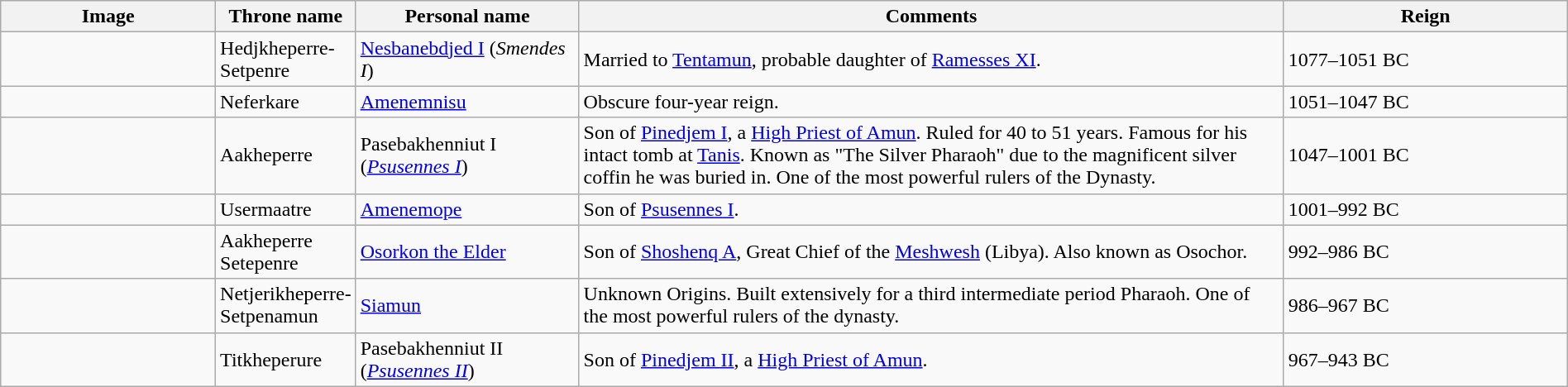<table class="wikitable" width="100%">
<tr>
<th width="15%">Image</th>
<th>Throne name</th>
<th width="15%">Personal name</th>
<th width="50%">Comments</th>
<th width="20%">Reign</th>
</tr>
<tr>
<td></td>
<td>Hedjkheperre-Setpenre</td>
<td><a href='#'>Nesbanebdjed I</a> (<em>Smendes I</em>)</td>
<td>Married to <a href='#'>Tentamun</a>, probable daughter of <a href='#'>Ramesses XI</a>.</td>
<td>1077–1051 BC</td>
</tr>
<tr>
<td></td>
<td>Neferkare</td>
<td><a href='#'>Amenemnisu</a></td>
<td>Obscure four-year reign.</td>
<td>1051–1047 BC</td>
</tr>
<tr>
<td></td>
<td>Aakheperre</td>
<td>Pasebakhenniut I (<em><a href='#'>Psusennes I</a></em>)</td>
<td>Son of <a href='#'>Pinedjem I</a>, a <a href='#'>High Priest of Amun</a>. Ruled for 40 to 51 years. Famous for his intact tomb at <a href='#'>Tanis</a>. Known as "The Silver Pharaoh" due to the magnificent silver coffin he was buried in. One of the most powerful rulers of the Dynasty.</td>
<td>1047–1001 BC</td>
</tr>
<tr>
<td></td>
<td>Usermaatre</td>
<td><a href='#'>Amenemope</a></td>
<td>Son of <a href='#'>Psusennes I</a>.</td>
<td>1001–992 BC</td>
</tr>
<tr>
<td></td>
<td>Aakheperre Setepenre</td>
<td><a href='#'>Osorkon the Elder</a></td>
<td>Son of <a href='#'>Shoshenq A</a>, Great Chief of the <a href='#'>Meshwesh</a> (Libya). Also known as Osochor.</td>
<td>992–986 BC</td>
</tr>
<tr>
<td></td>
<td>Netjerikheperre-Setpenamun</td>
<td><a href='#'>Siamun</a></td>
<td>Unknown Origins. Built extensively for a third intermediate period Pharaoh. One of the most powerful rulers of the dynasty.</td>
<td>986–967 BC</td>
</tr>
<tr>
<td></td>
<td>Titkheperure</td>
<td>Pasebakhenniut II (<em><a href='#'>Psusennes II</a></em>)</td>
<td>Son of <a href='#'>Pinedjem II</a>, a <a href='#'>High Priest of Amun</a>.</td>
<td>967–943 BC</td>
</tr>
</table>
